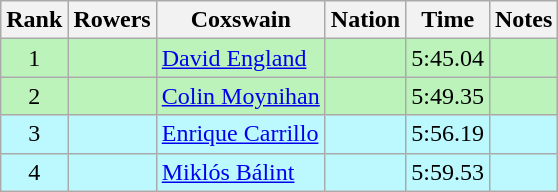<table class="wikitable sortable" style="text-align:center">
<tr>
<th>Rank</th>
<th>Rowers</th>
<th>Coxswain</th>
<th>Nation</th>
<th>Time</th>
<th>Notes</th>
</tr>
<tr bgcolor=bbf3bb>
<td>1</td>
<td></td>
<td align=left><a href='#'>David England</a></td>
<td align=left></td>
<td>5:45.04</td>
<td></td>
</tr>
<tr bgcolor=bbf3bb>
<td>2</td>
<td></td>
<td align=left><a href='#'>Colin Moynihan</a></td>
<td align=left></td>
<td>5:49.35</td>
<td></td>
</tr>
<tr bgcolor=bbf9ff>
<td>3</td>
<td></td>
<td align=left><a href='#'>Enrique Carrillo</a></td>
<td align=left></td>
<td>5:56.19</td>
<td></td>
</tr>
<tr bgcolor=bbf9ff>
<td>4</td>
<td></td>
<td align=left><a href='#'>Miklós Bálint</a></td>
<td align=left></td>
<td>5:59.53</td>
<td></td>
</tr>
</table>
